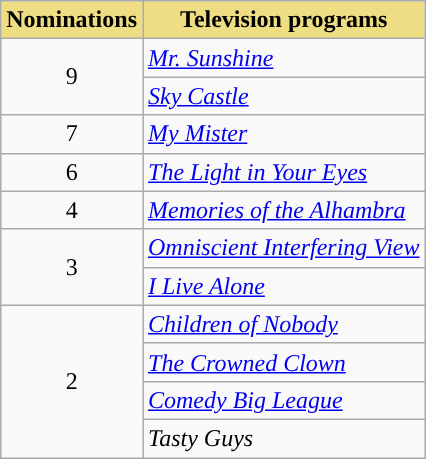<table class="wikitable">
<tr>
<th style="background:#EEDD82; text-align:center">Nominations</th>
<th style="background:#EEDD82; text-align:center">Television programs</th>
</tr>
<tr>
<td rowspan="2" style="text-align:center">9</td>
<td><em><a href='#'>Mr. Sunshine</a></em></td>
</tr>
<tr>
<td><em><a href='#'>Sky Castle</a></em></td>
</tr>
<tr>
<td style="text-align:center">7</td>
<td><em><a href='#'>My Mister</a></em></td>
</tr>
<tr>
<td style="text-align:center">6</td>
<td><em><a href='#'>The Light in Your Eyes</a></em></td>
</tr>
<tr>
<td style="text-align:center">4</td>
<td><em><a href='#'>Memories of the Alhambra</a></em></td>
</tr>
<tr>
<td rowspan="2" style="text-align:center">3</td>
<td><em><a href='#'>Omniscient Interfering View</a></em></td>
</tr>
<tr>
<td><em><a href='#'>I Live Alone</a></em></td>
</tr>
<tr>
<td rowspan="4" style="text-align:center">2</td>
<td><em><a href='#'>Children of Nobody</a></em></td>
</tr>
<tr>
<td><em><a href='#'>The Crowned Clown</a></em></td>
</tr>
<tr>
<td><em><a href='#'>Comedy Big League</a></em></td>
</tr>
<tr>
<td><em>Tasty Guys</em></td>
</tr>
</table>
